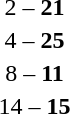<table style="text-align:center">
<tr>
<th width=200></th>
<th width=100></th>
<th width=200></th>
</tr>
<tr>
<td align=right></td>
<td>2 – <strong>21</strong></td>
<td align=left><strong></strong></td>
</tr>
<tr>
<td align=right></td>
<td>4 – <strong>25</strong></td>
<td align=left><strong></strong></td>
</tr>
<tr>
<td align=right></td>
<td>8 – <strong>11</strong></td>
<td align=left><strong></strong></td>
</tr>
<tr>
<td align=right></td>
<td>14 – <strong>15</strong></td>
<td align=left><strong></strong></td>
</tr>
</table>
